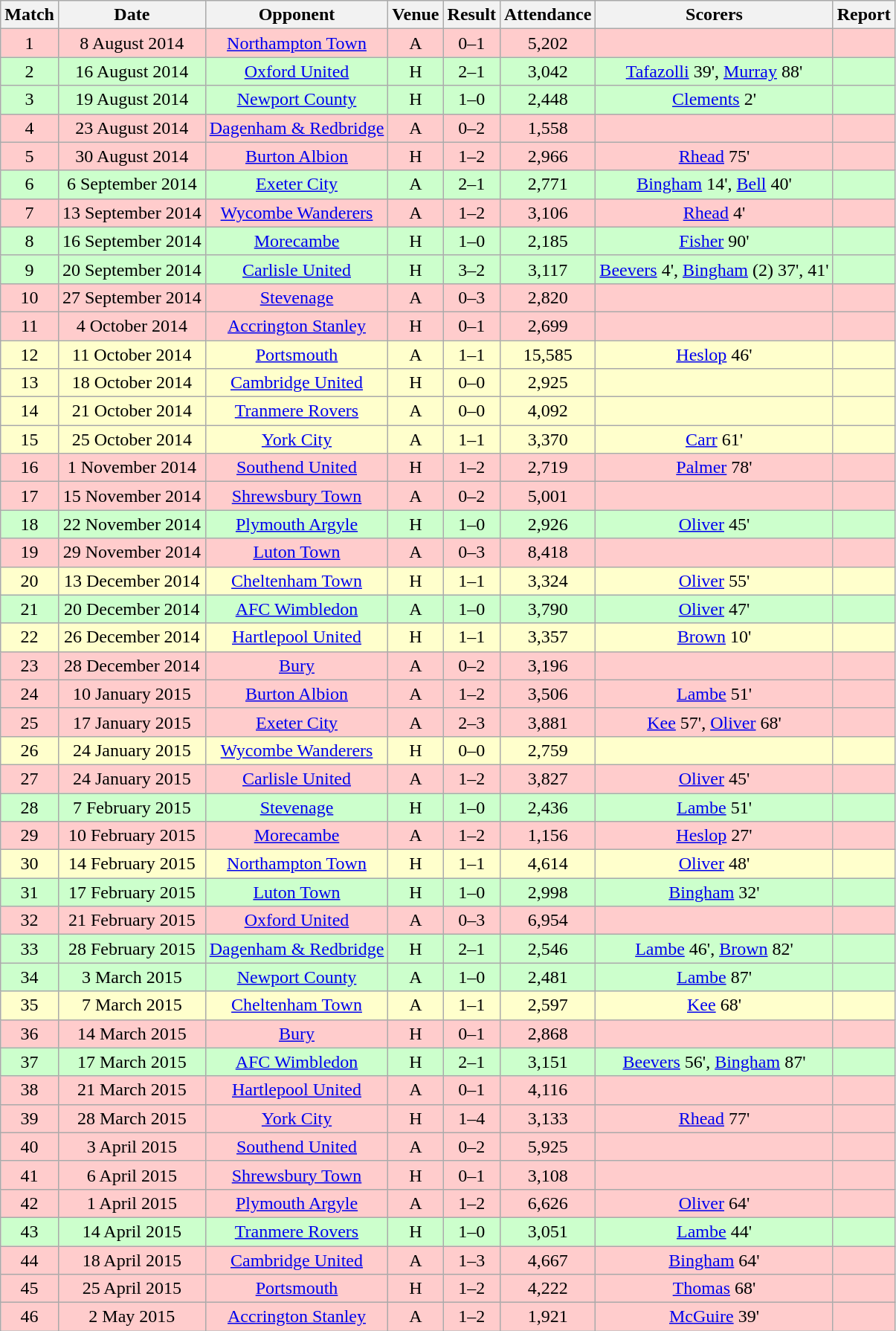<table class="wikitable" style="font-size:100%; text-align:center">
<tr>
<th>Match</th>
<th>Date</th>
<th>Opponent</th>
<th>Venue</th>
<th>Result</th>
<th>Attendance</th>
<th>Scorers</th>
<th>Report</th>
</tr>
<tr style="background: #FFCCCC;">
<td>1</td>
<td>8 August 2014</td>
<td><a href='#'>Northampton Town</a></td>
<td>A</td>
<td>0–1</td>
<td>5,202</td>
<td></td>
<td></td>
</tr>
<tr style="background: #CCFFCC;">
<td>2</td>
<td>16 August 2014</td>
<td><a href='#'>Oxford United</a></td>
<td>H</td>
<td>2–1</td>
<td>3,042</td>
<td><a href='#'>Tafazolli</a> 39', <a href='#'>Murray</a> 88'</td>
<td></td>
</tr>
<tr style="background: #CCFFCC;">
<td>3</td>
<td>19 August 2014</td>
<td><a href='#'>Newport County</a></td>
<td>H</td>
<td>1–0</td>
<td>2,448</td>
<td><a href='#'>Clements</a> 2'</td>
<td></td>
</tr>
<tr style="background: #FFCCCC;">
<td>4</td>
<td>23 August 2014</td>
<td><a href='#'>Dagenham & Redbridge</a></td>
<td>A</td>
<td>0–2</td>
<td>1,558</td>
<td></td>
<td></td>
</tr>
<tr style="background: #FFCCCC;">
<td>5</td>
<td>30 August 2014</td>
<td><a href='#'>Burton Albion</a></td>
<td>H</td>
<td>1–2</td>
<td>2,966</td>
<td><a href='#'>Rhead</a> 75'</td>
<td></td>
</tr>
<tr style="background: #CCFFCC;">
<td>6</td>
<td>6 September 2014</td>
<td><a href='#'>Exeter City</a></td>
<td>A</td>
<td>2–1</td>
<td>2,771</td>
<td><a href='#'>Bingham</a> 14', <a href='#'>Bell</a> 40'</td>
<td></td>
</tr>
<tr style="background: #FFCCCC;">
<td>7</td>
<td>13 September 2014</td>
<td><a href='#'>Wycombe Wanderers</a></td>
<td>A</td>
<td>1–2</td>
<td>3,106</td>
<td><a href='#'>Rhead</a> 4'</td>
<td></td>
</tr>
<tr style="background: #CCFFCC;">
<td>8</td>
<td>16 September 2014</td>
<td><a href='#'>Morecambe</a></td>
<td>H</td>
<td>1–0</td>
<td>2,185</td>
<td><a href='#'>Fisher</a> 90'</td>
<td></td>
</tr>
<tr style="background: #CCFFCC;">
<td>9</td>
<td>20 September 2014</td>
<td><a href='#'>Carlisle United</a></td>
<td>H</td>
<td>3–2</td>
<td>3,117</td>
<td><a href='#'>Beevers</a> 4', <a href='#'>Bingham</a> (2) 37', 41'</td>
<td></td>
</tr>
<tr style="background: #FFCCCC;">
<td>10</td>
<td>27 September 2014</td>
<td><a href='#'>Stevenage</a></td>
<td>A</td>
<td>0–3</td>
<td>2,820</td>
<td></td>
<td></td>
</tr>
<tr style="background: #FFCCCC;">
<td>11</td>
<td>4 October 2014</td>
<td><a href='#'>Accrington Stanley</a></td>
<td>H</td>
<td>0–1</td>
<td>2,699</td>
<td></td>
<td></td>
</tr>
<tr style="background: #FFFFCC;">
<td>12</td>
<td>11 October 2014</td>
<td><a href='#'>Portsmouth</a></td>
<td>A</td>
<td>1–1</td>
<td>15,585</td>
<td><a href='#'>Heslop</a> 46'</td>
<td></td>
</tr>
<tr style="background: #FFFFCC;">
<td>13</td>
<td>18 October 2014</td>
<td><a href='#'>Cambridge United</a></td>
<td>H</td>
<td>0–0</td>
<td>2,925</td>
<td></td>
<td></td>
</tr>
<tr style="background: #FFFFCC;">
<td>14</td>
<td>21 October 2014</td>
<td><a href='#'>Tranmere Rovers</a></td>
<td>A</td>
<td>0–0</td>
<td>4,092</td>
<td></td>
<td></td>
</tr>
<tr style="background: #FFFFCC;">
<td>15</td>
<td>25 October 2014</td>
<td><a href='#'>York City</a></td>
<td>A</td>
<td>1–1</td>
<td>3,370</td>
<td><a href='#'>Carr</a> 61'</td>
<td></td>
</tr>
<tr style="background: #FFCCCC;">
<td>16</td>
<td>1 November 2014</td>
<td><a href='#'>Southend United</a></td>
<td>H</td>
<td>1–2</td>
<td>2,719</td>
<td><a href='#'>Palmer</a> 78'</td>
<td></td>
</tr>
<tr style="background: #FFCCCC;">
<td>17</td>
<td>15 November 2014</td>
<td><a href='#'>Shrewsbury Town</a></td>
<td>A</td>
<td>0–2</td>
<td>5,001</td>
<td></td>
<td></td>
</tr>
<tr style="background: #CCFFCC;">
<td>18</td>
<td>22 November 2014</td>
<td><a href='#'>Plymouth Argyle</a></td>
<td>H</td>
<td>1–0</td>
<td>2,926</td>
<td><a href='#'>Oliver</a> 45'</td>
<td></td>
</tr>
<tr style="background: #FFCCCC;">
<td>19</td>
<td>29 November 2014</td>
<td><a href='#'>Luton Town</a></td>
<td>A</td>
<td>0–3</td>
<td>8,418</td>
<td></td>
<td></td>
</tr>
<tr style="background: #FFFFCC;">
<td>20</td>
<td>13 December 2014</td>
<td><a href='#'>Cheltenham Town</a></td>
<td>H</td>
<td>1–1</td>
<td>3,324</td>
<td><a href='#'>Oliver</a> 55'</td>
<td></td>
</tr>
<tr style="background: #CCFFCC;">
<td>21</td>
<td>20 December 2014</td>
<td><a href='#'>AFC Wimbledon</a></td>
<td>A</td>
<td>1–0</td>
<td>3,790</td>
<td><a href='#'>Oliver</a> 47'</td>
<td></td>
</tr>
<tr style="background: #FFFFCC;">
<td>22</td>
<td>26 December 2014</td>
<td><a href='#'>Hartlepool United</a></td>
<td>H</td>
<td>1–1</td>
<td>3,357</td>
<td><a href='#'>Brown</a> 10'</td>
<td></td>
</tr>
<tr style="background: #FFCCCC;">
<td>23</td>
<td>28 December 2014</td>
<td><a href='#'>Bury</a></td>
<td>A</td>
<td>0–2</td>
<td>3,196</td>
<td></td>
<td></td>
</tr>
<tr style="background: #FFCCCC;">
<td>24</td>
<td>10 January 2015</td>
<td><a href='#'>Burton Albion</a></td>
<td>A</td>
<td>1–2</td>
<td>3,506</td>
<td><a href='#'>Lambe</a> 51'</td>
<td></td>
</tr>
<tr style="background: #FFCCCC;">
<td>25</td>
<td>17 January 2015</td>
<td><a href='#'>Exeter City</a></td>
<td>A</td>
<td>2–3</td>
<td>3,881</td>
<td><a href='#'>Kee</a> 57', <a href='#'>Oliver</a> 68'</td>
<td></td>
</tr>
<tr style="background: #FFFFCC;">
<td>26</td>
<td>24 January 2015</td>
<td><a href='#'>Wycombe Wanderers</a></td>
<td>H</td>
<td>0–0</td>
<td>2,759</td>
<td></td>
<td></td>
</tr>
<tr style="background: #FFCCCC;">
<td>27</td>
<td>24 January 2015</td>
<td><a href='#'>Carlisle United</a></td>
<td>A</td>
<td>1–2</td>
<td>3,827</td>
<td><a href='#'>Oliver</a> 45'</td>
<td></td>
</tr>
<tr style="background: #CCFFCC;">
<td>28</td>
<td>7 February 2015</td>
<td><a href='#'>Stevenage</a></td>
<td>H</td>
<td>1–0</td>
<td>2,436</td>
<td><a href='#'>Lambe</a> 51'</td>
<td></td>
</tr>
<tr style="background: #FFCCCC;">
<td>29</td>
<td>10 February 2015</td>
<td><a href='#'>Morecambe</a></td>
<td>A</td>
<td>1–2</td>
<td>1,156</td>
<td><a href='#'>Heslop</a> 27'</td>
<td></td>
</tr>
<tr style="background: #FFFFCC;">
<td>30</td>
<td>14 February 2015</td>
<td><a href='#'>Northampton Town</a></td>
<td>H</td>
<td>1–1</td>
<td>4,614</td>
<td><a href='#'>Oliver</a> 48'</td>
<td></td>
</tr>
<tr style="background: #CCFFCC;">
<td>31</td>
<td>17 February 2015</td>
<td><a href='#'>Luton Town</a></td>
<td>H</td>
<td>1–0</td>
<td>2,998</td>
<td><a href='#'>Bingham</a> 32'</td>
<td></td>
</tr>
<tr style="background: #FFCCCC;">
<td>32</td>
<td>21 February 2015</td>
<td><a href='#'>Oxford United</a></td>
<td>A</td>
<td>0–3</td>
<td>6,954</td>
<td></td>
<td></td>
</tr>
<tr style="background: #CCFFCC;">
<td>33</td>
<td>28 February 2015</td>
<td><a href='#'>Dagenham & Redbridge</a></td>
<td>H</td>
<td>2–1</td>
<td>2,546</td>
<td><a href='#'>Lambe</a> 46', <a href='#'>Brown</a> 82'</td>
<td></td>
</tr>
<tr style="background: #CCFFCC;">
<td>34</td>
<td>3 March 2015</td>
<td><a href='#'>Newport County</a></td>
<td>A</td>
<td>1–0</td>
<td>2,481</td>
<td><a href='#'>Lambe</a> 87'</td>
<td></td>
</tr>
<tr style="background: #FFFFCC;">
<td>35</td>
<td>7 March 2015</td>
<td><a href='#'>Cheltenham Town</a></td>
<td>A</td>
<td>1–1</td>
<td>2,597</td>
<td><a href='#'>Kee</a> 68'</td>
<td></td>
</tr>
<tr style="background: #FFCCCC;">
<td>36</td>
<td>14 March 2015</td>
<td><a href='#'>Bury</a></td>
<td>H</td>
<td>0–1</td>
<td>2,868</td>
<td></td>
<td></td>
</tr>
<tr style="background: #CCFFCC;">
<td>37</td>
<td>17 March 2015</td>
<td><a href='#'>AFC Wimbledon</a></td>
<td>H</td>
<td>2–1</td>
<td>3,151</td>
<td><a href='#'>Beevers</a> 56', <a href='#'>Bingham</a> 87'</td>
<td></td>
</tr>
<tr style="background: #FFCCCC;">
<td>38</td>
<td>21 March 2015</td>
<td><a href='#'>Hartlepool United</a></td>
<td>A</td>
<td>0–1</td>
<td>4,116</td>
<td></td>
<td></td>
</tr>
<tr style="background: #FFCCCC;">
<td>39</td>
<td>28 March 2015</td>
<td><a href='#'>York City</a></td>
<td>H</td>
<td>1–4</td>
<td>3,133</td>
<td><a href='#'>Rhead</a> 77'</td>
<td></td>
</tr>
<tr style="background: #FFCCCC;">
<td>40</td>
<td>3 April 2015</td>
<td><a href='#'>Southend United</a></td>
<td>A</td>
<td>0–2</td>
<td>5,925</td>
<td></td>
<td></td>
</tr>
<tr style="background: #FFCCCC;">
<td>41</td>
<td>6 April 2015</td>
<td><a href='#'>Shrewsbury Town</a></td>
<td>H</td>
<td>0–1</td>
<td>3,108</td>
<td></td>
<td></td>
</tr>
<tr style="background: #FFCCCC;">
<td>42</td>
<td>1 April 2015</td>
<td><a href='#'>Plymouth Argyle</a></td>
<td>A</td>
<td>1–2</td>
<td>6,626</td>
<td><a href='#'>Oliver</a> 64'</td>
<td></td>
</tr>
<tr style="background: #CCFFCC;">
<td>43</td>
<td>14 April 2015</td>
<td><a href='#'>Tranmere Rovers</a></td>
<td>H</td>
<td>1–0</td>
<td>3,051</td>
<td><a href='#'>Lambe</a> 44'</td>
<td></td>
</tr>
<tr style="background: #FFCCCC;">
<td>44</td>
<td>18 April 2015</td>
<td><a href='#'>Cambridge United</a></td>
<td>A</td>
<td>1–3</td>
<td>4,667</td>
<td><a href='#'>Bingham</a> 64'</td>
<td></td>
</tr>
<tr style="background: #FFCCCC;">
<td>45</td>
<td>25 April 2015</td>
<td><a href='#'>Portsmouth</a></td>
<td>H</td>
<td>1–2</td>
<td>4,222</td>
<td><a href='#'>Thomas</a> 68'</td>
<td></td>
</tr>
<tr style="background: #FFCCCC;">
<td>46</td>
<td>2 May 2015</td>
<td><a href='#'>Accrington Stanley</a></td>
<td>A</td>
<td>1–2</td>
<td>1,921</td>
<td><a href='#'>McGuire</a> 39'</td>
<td></td>
</tr>
</table>
